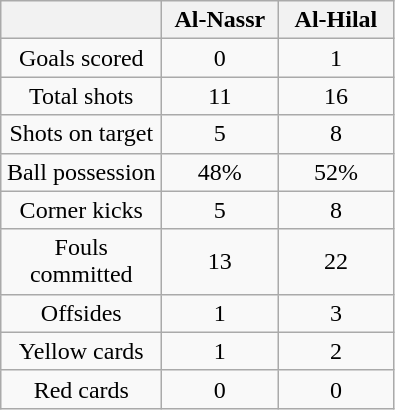<table class="wikitable" style="text-align: center">
<tr>
<th width=100></th>
<th width=70>Al-Nassr</th>
<th width=70>Al-Hilal</th>
</tr>
<tr>
<td>Goals scored</td>
<td>0</td>
<td>1</td>
</tr>
<tr>
<td>Total shots</td>
<td>11</td>
<td>16</td>
</tr>
<tr>
<td>Shots on target</td>
<td>5</td>
<td>8</td>
</tr>
<tr>
<td>Ball possession</td>
<td>48%</td>
<td>52%</td>
</tr>
<tr>
<td>Corner kicks</td>
<td>5</td>
<td>8</td>
</tr>
<tr>
<td>Fouls committed</td>
<td>13</td>
<td>22</td>
</tr>
<tr>
<td>Offsides</td>
<td>1</td>
<td>3</td>
</tr>
<tr>
<td>Yellow cards</td>
<td>1</td>
<td>2</td>
</tr>
<tr>
<td>Red cards</td>
<td>0</td>
<td>0</td>
</tr>
</table>
